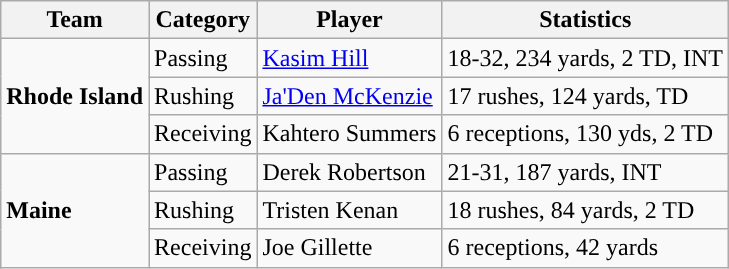<table class="wikitable" style="float: left;">
<tr>
<th>Team</th>
<th>Category</th>
<th>Player</th>
<th>Statistics</th>
</tr>
<tr>
<td rowspan=3><strong>Rhode Island</strong></td>
<td>Passing</td>
<td><a href='#'>Kasim Hill</a></td>
<td>18-32, 234 yards, 2 TD, INT</td>
</tr>
<tr>
<td>Rushing</td>
<td><a href='#'>Ja'Den McKenzie</a></td>
<td>17 rushes, 124 yards, TD</td>
</tr>
<tr>
<td>Receiving</td>
<td>Kahtero Summers</td>
<td>6 receptions, 130 yds, 2 TD</td>
</tr>
<tr>
<td rowspan=3><strong>Maine</strong></td>
<td>Passing</td>
<td>Derek Robertson</td>
<td>21-31, 187 yards, INT</td>
</tr>
<tr>
<td>Rushing</td>
<td>Tristen Kenan</td>
<td>18 rushes, 84 yards, 2 TD</td>
</tr>
<tr>
<td>Receiving</td>
<td>Joe Gillette</td>
<td>6 receptions, 42 yards</td>
</tr>
</table>
